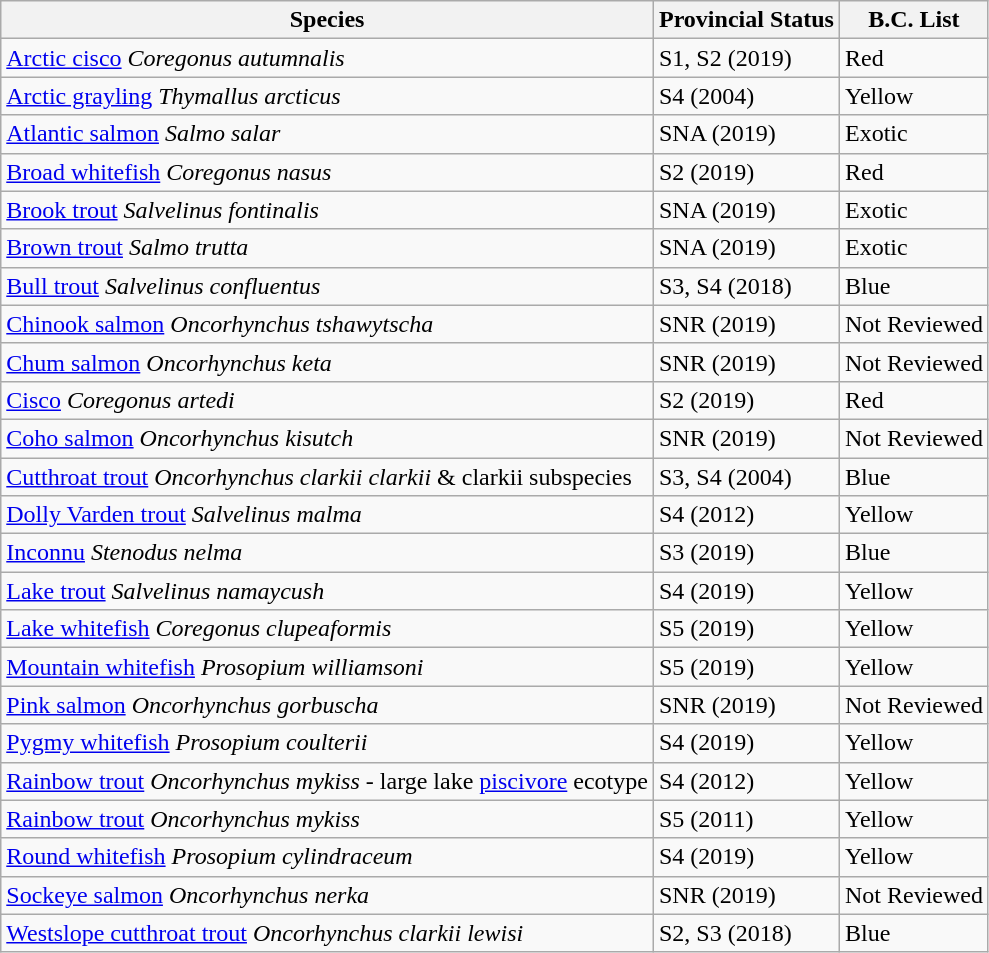<table class="wikitable sortable" border="1">
<tr>
<th>Species</th>
<th>Provincial Status</th>
<th>B.C. List</th>
</tr>
<tr>
<td><a href='#'>Arctic cisco</a> <em>Coregonus autumnalis</em></td>
<td>S1, S2 (2019)</td>
<td>Red</td>
</tr>
<tr>
<td><a href='#'>Arctic grayling</a> <em>Thymallus arcticus</em></td>
<td>S4 (2004)</td>
<td>Yellow</td>
</tr>
<tr>
<td><a href='#'>Atlantic salmon</a> <em>Salmo salar</em></td>
<td>SNA (2019)</td>
<td>Exotic</td>
</tr>
<tr>
<td><a href='#'>Broad whitefish</a> <em>Coregonus nasus</em></td>
<td>S2 (2019)</td>
<td>Red</td>
</tr>
<tr>
<td><a href='#'>Brook trout</a> <em>Salvelinus fontinalis</em></td>
<td>SNA (2019)</td>
<td>Exotic</td>
</tr>
<tr>
<td><a href='#'>Brown trout</a> <em>Salmo trutta</em></td>
<td>SNA (2019)</td>
<td>Exotic</td>
</tr>
<tr>
<td><a href='#'>Bull trout</a> <em>Salvelinus confluentus</em></td>
<td>S3, S4 (2018)</td>
<td>Blue</td>
</tr>
<tr>
<td><a href='#'>Chinook salmon</a>  <em>Oncorhynchus tshawytscha</em></td>
<td>SNR (2019)</td>
<td>Not Reviewed</td>
</tr>
<tr>
<td><a href='#'>Chum salmon</a> <em>Oncorhynchus keta</em></td>
<td>SNR (2019)</td>
<td>Not Reviewed</td>
</tr>
<tr>
<td><a href='#'>Cisco</a> <em>Coregonus artedi</em></td>
<td>S2 (2019)</td>
<td>Red</td>
</tr>
<tr>
<td><a href='#'>Coho salmon</a> <em>Oncorhynchus kisutch</em></td>
<td>SNR (2019)</td>
<td>Not Reviewed</td>
</tr>
<tr>
<td><a href='#'>Cutthroat trout</a> <em>Oncorhynchus clarkii clarkii</em> & clarkii subspecies</td>
<td>S3, S4 (2004)</td>
<td>Blue</td>
</tr>
<tr>
<td><a href='#'>Dolly Varden trout</a> <em>Salvelinus malma</em></td>
<td>S4 (2012)</td>
<td>Yellow</td>
</tr>
<tr>
<td><a href='#'>Inconnu</a> <em>Stenodus nelma</em></td>
<td>S3 (2019)</td>
<td>Blue</td>
</tr>
<tr>
<td><a href='#'>Lake trout</a> <em>Salvelinus namaycush</em></td>
<td>S4 (2019)</td>
<td>Yellow</td>
</tr>
<tr>
<td><a href='#'>Lake whitefish</a> <em>Coregonus clupeaformis</em></td>
<td>S5 (2019)</td>
<td>Yellow</td>
</tr>
<tr>
<td><a href='#'>Mountain whitefish</a> <em>Prosopium williamsoni</em></td>
<td>S5 (2019)</td>
<td>Yellow</td>
</tr>
<tr>
<td><a href='#'>Pink salmon</a> <em>Oncorhynchus gorbuscha</em></td>
<td>SNR (2019)</td>
<td>Not Reviewed</td>
</tr>
<tr>
<td><a href='#'>Pygmy whitefish</a> <em>Prosopium coulterii</em></td>
<td>S4 (2019)</td>
<td>Yellow</td>
</tr>
<tr>
<td><a href='#'>Rainbow trout</a>  <em>Oncorhynchus mykiss</em> - large lake <a href='#'>piscivore</a> ecotype</td>
<td>S4 (2012)</td>
<td>Yellow</td>
</tr>
<tr>
<td><a href='#'>Rainbow trout</a>  <em>Oncorhynchus mykiss</em></td>
<td>S5 (2011)</td>
<td>Yellow</td>
</tr>
<tr>
<td><a href='#'>Round whitefish</a> <em>Prosopium cylindraceum</em></td>
<td>S4 (2019)</td>
<td>Yellow</td>
</tr>
<tr>
<td><a href='#'>Sockeye salmon</a> <em>Oncorhynchus nerka</em></td>
<td>SNR (2019)</td>
<td>Not Reviewed</td>
</tr>
<tr>
<td><a href='#'>Westslope cutthroat trout</a> <em>Oncorhynchus clarkii lewisi</em></td>
<td>S2, S3 (2018)</td>
<td>Blue</td>
</tr>
</table>
